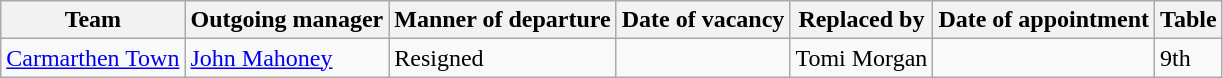<table class="wikitable sortable">
<tr>
<th>Team<br></th>
<th>Outgoing manager<br></th>
<th>Manner of departure<br></th>
<th>Date of vacancy<br></th>
<th>Replaced by<br></th>
<th>Date of appointment<br></th>
<th>Table<br></th>
</tr>
<tr>
<td><a href='#'>Carmarthen Town</a></td>
<td><a href='#'>John Mahoney</a></td>
<td>Resigned</td>
<td></td>
<td>Tomi Morgan</td>
<td></td>
<td>9th</td>
</tr>
</table>
